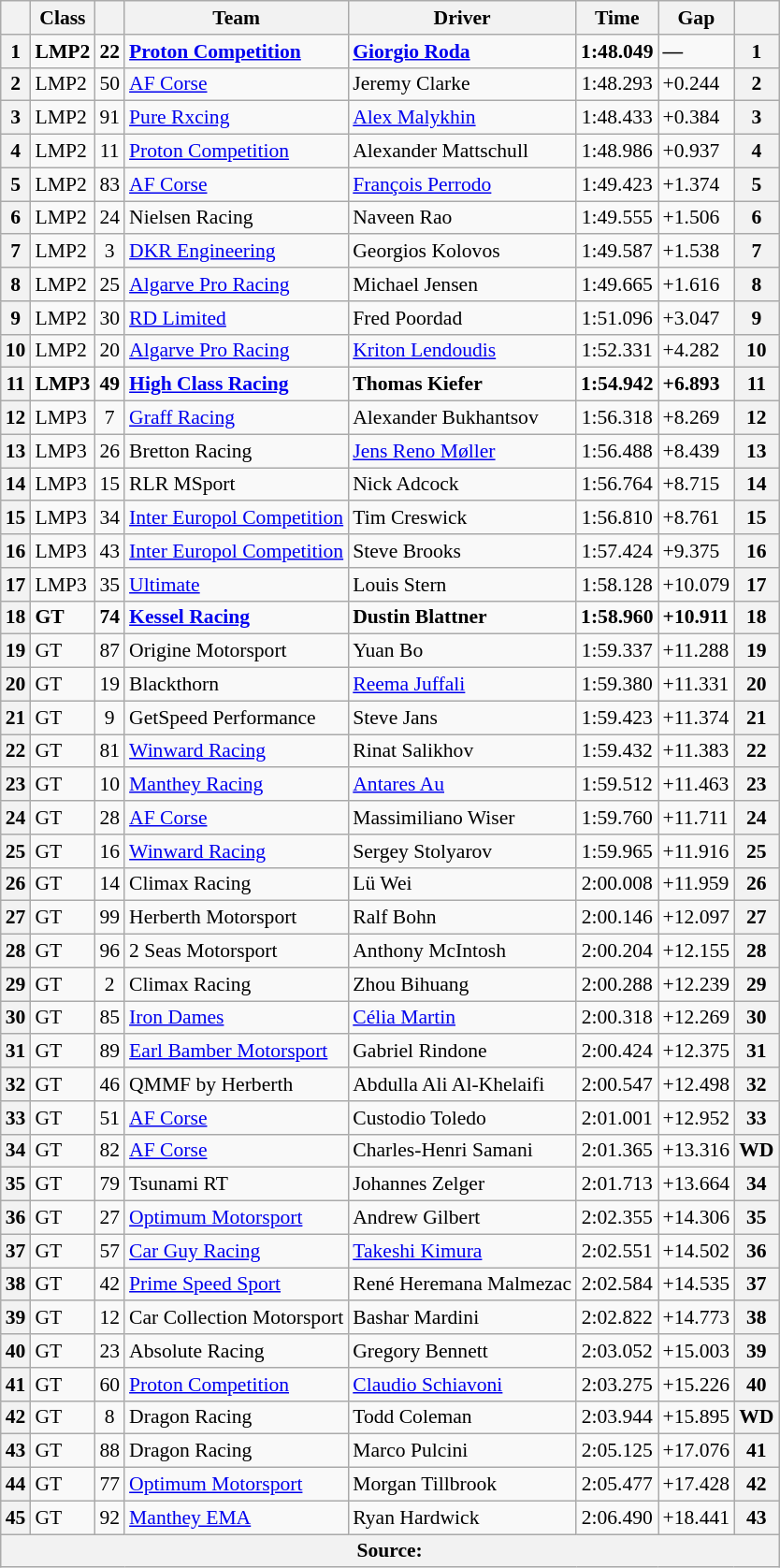<table class="wikitable sortable" style="font-size:90%;">
<tr>
<th></th>
<th class="unsortable">Class</th>
<th class="unsortable"></th>
<th class="unsortable">Team</th>
<th class="unsortable">Driver</th>
<th class="unsortable">Time</th>
<th class="unsortable">Gap</th>
<th></th>
</tr>
<tr style="font-weight:bold;">
<th>1</th>
<td>LMP2</td>
<td align="center">22</td>
<td> <a href='#'>Proton Competition</a></td>
<td> <a href='#'>Giorgio Roda</a></td>
<td align="center">1:48.049</td>
<td>—</td>
<th>1</th>
</tr>
<tr>
<th>2</th>
<td>LMP2</td>
<td align="center">50</td>
<td> <a href='#'>AF Corse</a></td>
<td> Jeremy Clarke</td>
<td align="center">1:48.293</td>
<td>+0.244</td>
<th>2</th>
</tr>
<tr>
<th>3</th>
<td>LMP2</td>
<td align="center">91</td>
<td> <a href='#'>Pure Rxcing</a></td>
<td> <a href='#'>Alex Malykhin</a></td>
<td align="center">1:48.433</td>
<td>+0.384</td>
<th>3</th>
</tr>
<tr>
<th>4</th>
<td>LMP2</td>
<td align="center">11</td>
<td> <a href='#'>Proton Competition</a></td>
<td> Alexander Mattschull</td>
<td align="center">1:48.986</td>
<td>+0.937</td>
<th>4</th>
</tr>
<tr>
<th>5</th>
<td>LMP2</td>
<td align="center">83</td>
<td> <a href='#'>AF Corse</a></td>
<td> <a href='#'>François Perrodo</a></td>
<td align="center">1:49.423</td>
<td>+1.374</td>
<th>5</th>
</tr>
<tr>
<th>6</th>
<td>LMP2</td>
<td align="center">24</td>
<td> Nielsen Racing</td>
<td> Naveen Rao</td>
<td align="center">1:49.555</td>
<td>+1.506</td>
<th>6</th>
</tr>
<tr>
<th>7</th>
<td>LMP2</td>
<td align="center">3</td>
<td> <a href='#'>DKR Engineering</a></td>
<td> Georgios Kolovos</td>
<td align="center">1:49.587</td>
<td>+1.538</td>
<th>7</th>
</tr>
<tr>
<th>8</th>
<td>LMP2</td>
<td align="center">25</td>
<td> <a href='#'>Algarve Pro Racing</a></td>
<td> Michael Jensen</td>
<td align="center">1:49.665</td>
<td>+1.616</td>
<th>8</th>
</tr>
<tr>
<th>9</th>
<td>LMP2</td>
<td align="center">30</td>
<td> <a href='#'>RD Limited</a></td>
<td> Fred Poordad</td>
<td align="center">1:51.096</td>
<td>+3.047</td>
<th>9</th>
</tr>
<tr>
<th>10</th>
<td>LMP2</td>
<td align="center">20</td>
<td> <a href='#'>Algarve Pro Racing</a></td>
<td> <a href='#'>Kriton Lendoudis</a></td>
<td align="center">1:52.331</td>
<td>+4.282</td>
<th>10</th>
</tr>
<tr style="font-weight:bold;">
<th>11</th>
<td>LMP3</td>
<td align="center">49</td>
<td> <a href='#'>High Class Racing</a></td>
<td> Thomas Kiefer</td>
<td align="center">1:54.942</td>
<td>+6.893</td>
<th>11</th>
</tr>
<tr>
<th>12</th>
<td>LMP3</td>
<td align="center">7</td>
<td> <a href='#'>Graff Racing</a></td>
<td> Alexander Bukhantsov</td>
<td align="center">1:56.318</td>
<td>+8.269</td>
<th>12</th>
</tr>
<tr>
<th>13</th>
<td>LMP3</td>
<td align="center">26</td>
<td> Bretton Racing</td>
<td> <a href='#'>Jens Reno Møller</a></td>
<td align="center">1:56.488</td>
<td>+8.439</td>
<th>13</th>
</tr>
<tr>
<th>14</th>
<td>LMP3</td>
<td align="center">15</td>
<td> RLR MSport</td>
<td> Nick Adcock</td>
<td align="center">1:56.764</td>
<td>+8.715</td>
<th>14</th>
</tr>
<tr>
<th>15</th>
<td>LMP3</td>
<td align="center">34</td>
<td> <a href='#'>Inter Europol Competition</a></td>
<td> Tim Creswick</td>
<td align="center">1:56.810</td>
<td>+8.761</td>
<th>15</th>
</tr>
<tr>
<th>16</th>
<td>LMP3</td>
<td align="center">43</td>
<td> <a href='#'>Inter Europol Competition</a></td>
<td> Steve Brooks</td>
<td align="center">1:57.424</td>
<td>+9.375</td>
<th>16</th>
</tr>
<tr>
<th>17</th>
<td>LMP3</td>
<td align="center">35</td>
<td> <a href='#'>Ultimate</a></td>
<td> Louis Stern</td>
<td align="center">1:58.128</td>
<td>+10.079</td>
<th>17</th>
</tr>
<tr style="font-weight:bold;">
<th>18</th>
<td>GT</td>
<td align="center">74</td>
<td> <a href='#'>Kessel Racing</a></td>
<td> Dustin Blattner</td>
<td align="center">1:58.960</td>
<td>+10.911</td>
<th>18</th>
</tr>
<tr>
<th>19</th>
<td>GT</td>
<td align="center">87</td>
<td> Origine Motorsport</td>
<td> Yuan Bo</td>
<td align="center">1:59.337</td>
<td>+11.288</td>
<th>19</th>
</tr>
<tr>
<th>20</th>
<td>GT</td>
<td align="center">19</td>
<td> Blackthorn</td>
<td> <a href='#'>Reema Juffali</a></td>
<td align="center">1:59.380</td>
<td>+11.331</td>
<th>20</th>
</tr>
<tr>
<th>21</th>
<td>GT</td>
<td align="center">9</td>
<td> GetSpeed Performance</td>
<td> Steve Jans</td>
<td align="center">1:59.423</td>
<td>+11.374</td>
<th>21</th>
</tr>
<tr>
<th>22</th>
<td>GT</td>
<td align="center">81</td>
<td> <a href='#'>Winward Racing</a></td>
<td> Rinat Salikhov</td>
<td align="center">1:59.432</td>
<td>+11.383</td>
<th>22</th>
</tr>
<tr>
<th>23</th>
<td>GT</td>
<td align="center">10</td>
<td> <a href='#'>Manthey Racing</a></td>
<td> <a href='#'>Antares Au</a></td>
<td align="center">1:59.512</td>
<td>+11.463</td>
<th>23</th>
</tr>
<tr>
<th>24</th>
<td>GT</td>
<td align="center">28</td>
<td> <a href='#'>AF Corse</a></td>
<td> Massimiliano Wiser</td>
<td align="center">1:59.760</td>
<td>+11.711</td>
<th>24</th>
</tr>
<tr>
<th>25</th>
<td>GT</td>
<td align="center">16</td>
<td> <a href='#'>Winward Racing</a></td>
<td> Sergey Stolyarov</td>
<td align="center">1:59.965</td>
<td>+11.916</td>
<th>25</th>
</tr>
<tr>
<th>26</th>
<td>GT</td>
<td align="center">14</td>
<td> Climax Racing</td>
<td> Lü Wei</td>
<td align="center">2:00.008</td>
<td>+11.959</td>
<th>26</th>
</tr>
<tr>
<th>27</th>
<td>GT</td>
<td align="center">99</td>
<td> Herberth Motorsport</td>
<td> Ralf Bohn</td>
<td align="center">2:00.146</td>
<td>+12.097</td>
<th>27</th>
</tr>
<tr>
<th>28</th>
<td>GT</td>
<td align="center">96</td>
<td> 2 Seas Motorsport</td>
<td> Anthony McIntosh</td>
<td align="center">2:00.204</td>
<td>+12.155</td>
<th>28</th>
</tr>
<tr>
<th>29</th>
<td>GT</td>
<td align="center">2</td>
<td> Climax Racing</td>
<td> Zhou Bihuang</td>
<td align="center">2:00.288</td>
<td>+12.239</td>
<th>29</th>
</tr>
<tr>
<th>30</th>
<td>GT</td>
<td align="center">85</td>
<td> <a href='#'>Iron Dames</a></td>
<td> <a href='#'>Célia Martin</a></td>
<td align="center">2:00.318</td>
<td>+12.269</td>
<th>30</th>
</tr>
<tr>
<th>31</th>
<td>GT</td>
<td align="center">89</td>
<td> <a href='#'>Earl Bamber Motorsport</a></td>
<td> Gabriel Rindone</td>
<td align="center">2:00.424</td>
<td>+12.375</td>
<th>31</th>
</tr>
<tr>
<th>32</th>
<td>GT</td>
<td align="center">46</td>
<td> QMMF by Herberth</td>
<td> Abdulla Ali Al-Khelaifi</td>
<td align="center">2:00.547</td>
<td>+12.498</td>
<th>32</th>
</tr>
<tr>
<th>33</th>
<td>GT</td>
<td align="center">51</td>
<td> <a href='#'>AF Corse</a></td>
<td> Custodio Toledo</td>
<td align="center">2:01.001</td>
<td>+12.952</td>
<th>33</th>
</tr>
<tr>
<th>34</th>
<td>GT</td>
<td align="center">82</td>
<td> <a href='#'>AF Corse</a></td>
<td> Charles-Henri Samani</td>
<td align="center">2:01.365</td>
<td>+13.316</td>
<th>WD</th>
</tr>
<tr>
<th>35</th>
<td>GT</td>
<td align="center">79</td>
<td> Tsunami RT</td>
<td> Johannes Zelger</td>
<td align="center">2:01.713</td>
<td>+13.664</td>
<th>34</th>
</tr>
<tr>
<th>36</th>
<td>GT</td>
<td align="center">27</td>
<td> <a href='#'>Optimum Motorsport</a></td>
<td> Andrew Gilbert</td>
<td align="center">2:02.355</td>
<td>+14.306</td>
<th>35</th>
</tr>
<tr>
<th>37</th>
<td>GT</td>
<td align="center">57</td>
<td> <a href='#'>Car Guy Racing</a></td>
<td> <a href='#'>Takeshi Kimura</a></td>
<td align="center">2:02.551</td>
<td>+14.502</td>
<th>36</th>
</tr>
<tr>
<th>38</th>
<td>GT</td>
<td align="center">42</td>
<td> <a href='#'>Prime Speed Sport</a></td>
<td> René Heremana Malmezac</td>
<td align="center">2:02.584</td>
<td>+14.535</td>
<th>37</th>
</tr>
<tr>
<th>39</th>
<td>GT</td>
<td align="center">12</td>
<td> Car Collection Motorsport</td>
<td> Bashar Mardini</td>
<td align="center">2:02.822</td>
<td>+14.773</td>
<th>38</th>
</tr>
<tr>
<th>40</th>
<td>GT</td>
<td align="center">23</td>
<td> Absolute Racing</td>
<td> Gregory Bennett</td>
<td align="center">2:03.052</td>
<td>+15.003</td>
<th>39</th>
</tr>
<tr>
<th>41</th>
<td>GT</td>
<td align="center">60</td>
<td> <a href='#'>Proton Competition</a></td>
<td> <a href='#'>Claudio Schiavoni</a></td>
<td align="center">2:03.275</td>
<td>+15.226</td>
<th>40</th>
</tr>
<tr>
<th>42</th>
<td>GT</td>
<td align="center">8</td>
<td> Dragon Racing</td>
<td> Todd Coleman</td>
<td align="center">2:03.944</td>
<td>+15.895</td>
<th>WD</th>
</tr>
<tr>
<th>43</th>
<td>GT</td>
<td align="center">88</td>
<td> Dragon Racing</td>
<td> Marco Pulcini</td>
<td align="center">2:05.125</td>
<td>+17.076</td>
<th>41</th>
</tr>
<tr>
<th>44</th>
<td>GT</td>
<td align="center">77</td>
<td> <a href='#'>Optimum Motorsport</a></td>
<td> Morgan Tillbrook</td>
<td align="center">2:05.477</td>
<td>+17.428</td>
<th>42</th>
</tr>
<tr>
<th>45</th>
<td>GT</td>
<td align="center">92</td>
<td> <a href='#'>Manthey EMA</a></td>
<td> Ryan Hardwick</td>
<td align="center">2:06.490</td>
<td>+18.441</td>
<th>43</th>
</tr>
<tr>
<th colspan="8">Source:</th>
</tr>
</table>
